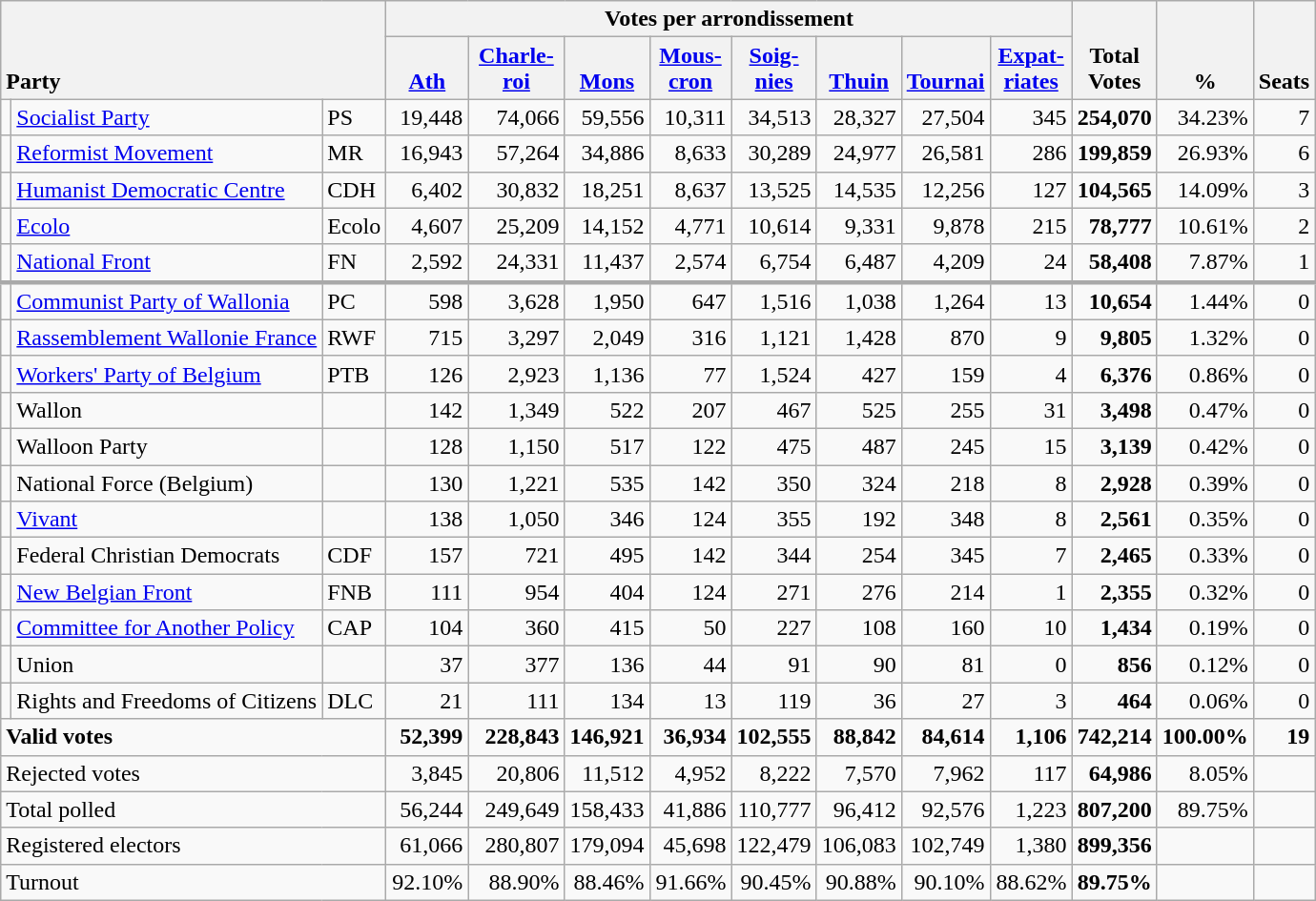<table class="wikitable" border="1" style="text-align:right;">
<tr>
<th style="text-align:left;" valign=bottom rowspan=2 colspan=3>Party</th>
<th colspan=8>Votes per arrondissement</th>
<th align=center valign=bottom rowspan=2 width="50">Total Votes</th>
<th align=center valign=bottom rowspan=2 width="50">%</th>
<th align=center valign=bottom rowspan=2>Seats</th>
</tr>
<tr>
<th align=center valign=bottom width="50"><a href='#'>Ath</a></th>
<th align=center valign=bottom width="60"><a href='#'>Charle- roi</a></th>
<th align=center valign=bottom width="50"><a href='#'>Mons</a></th>
<th align=center valign=bottom width="50"><a href='#'>Mous- cron</a></th>
<th align=center valign=bottom width="50"><a href='#'>Soig- nies</a></th>
<th align=center valign=bottom width="50"><a href='#'>Thuin</a></th>
<th align=center valign=bottom width="50"><a href='#'>Tournai</a></th>
<th align=center valign=bottom width="50"><a href='#'>Expat- riates</a></th>
</tr>
<tr>
<td></td>
<td align=left><a href='#'>Socialist Party</a></td>
<td align=left>PS</td>
<td>19,448</td>
<td>74,066</td>
<td>59,556</td>
<td>10,311</td>
<td>34,513</td>
<td>28,327</td>
<td>27,504</td>
<td>345</td>
<td><strong>254,070</strong></td>
<td>34.23%</td>
<td>7</td>
</tr>
<tr>
<td></td>
<td align=left><a href='#'>Reformist Movement</a></td>
<td align=left>MR</td>
<td>16,943</td>
<td>57,264</td>
<td>34,886</td>
<td>8,633</td>
<td>30,289</td>
<td>24,977</td>
<td>26,581</td>
<td>286</td>
<td><strong>199,859</strong></td>
<td>26.93%</td>
<td>6</td>
</tr>
<tr>
<td></td>
<td align=left style="white-space: nowrap;"><a href='#'>Humanist Democratic Centre</a></td>
<td align=left>CDH</td>
<td>6,402</td>
<td>30,832</td>
<td>18,251</td>
<td>8,637</td>
<td>13,525</td>
<td>14,535</td>
<td>12,256</td>
<td>127</td>
<td><strong>104,565</strong></td>
<td>14.09%</td>
<td>3</td>
</tr>
<tr>
<td></td>
<td align=left><a href='#'>Ecolo</a></td>
<td align=left>Ecolo</td>
<td>4,607</td>
<td>25,209</td>
<td>14,152</td>
<td>4,771</td>
<td>10,614</td>
<td>9,331</td>
<td>9,878</td>
<td>215</td>
<td><strong>78,777</strong></td>
<td>10.61%</td>
<td>2</td>
</tr>
<tr>
<td></td>
<td align=left><a href='#'>National Front</a></td>
<td align=left>FN</td>
<td>2,592</td>
<td>24,331</td>
<td>11,437</td>
<td>2,574</td>
<td>6,754</td>
<td>6,487</td>
<td>4,209</td>
<td>24</td>
<td><strong>58,408</strong></td>
<td>7.87%</td>
<td>1</td>
</tr>
<tr style="border-top:3px solid darkgray;">
<td></td>
<td align=left><a href='#'>Communist Party of Wallonia</a></td>
<td align=left>PC</td>
<td>598</td>
<td>3,628</td>
<td>1,950</td>
<td>647</td>
<td>1,516</td>
<td>1,038</td>
<td>1,264</td>
<td>13</td>
<td><strong>10,654</strong></td>
<td>1.44%</td>
<td>0</td>
</tr>
<tr>
<td></td>
<td align=left><a href='#'>Rassemblement Wallonie France</a></td>
<td align=left>RWF</td>
<td>715</td>
<td>3,297</td>
<td>2,049</td>
<td>316</td>
<td>1,121</td>
<td>1,428</td>
<td>870</td>
<td>9</td>
<td><strong>9,805</strong></td>
<td>1.32%</td>
<td>0</td>
</tr>
<tr>
<td></td>
<td align=left><a href='#'>Workers' Party of Belgium</a></td>
<td align=left>PTB</td>
<td>126</td>
<td>2,923</td>
<td>1,136</td>
<td>77</td>
<td>1,524</td>
<td>427</td>
<td>159</td>
<td>4</td>
<td><strong>6,376</strong></td>
<td>0.86%</td>
<td>0</td>
</tr>
<tr>
<td></td>
<td align=left>Wallon</td>
<td align=left></td>
<td>142</td>
<td>1,349</td>
<td>522</td>
<td>207</td>
<td>467</td>
<td>525</td>
<td>255</td>
<td>31</td>
<td><strong>3,498</strong></td>
<td>0.47%</td>
<td>0</td>
</tr>
<tr>
<td></td>
<td align=left>Walloon Party</td>
<td align=left></td>
<td>128</td>
<td>1,150</td>
<td>517</td>
<td>122</td>
<td>475</td>
<td>487</td>
<td>245</td>
<td>15</td>
<td><strong>3,139</strong></td>
<td>0.42%</td>
<td>0</td>
</tr>
<tr>
<td></td>
<td align=left>National Force (Belgium)</td>
<td align=left></td>
<td>130</td>
<td>1,221</td>
<td>535</td>
<td>142</td>
<td>350</td>
<td>324</td>
<td>218</td>
<td>8</td>
<td><strong>2,928</strong></td>
<td>0.39%</td>
<td>0</td>
</tr>
<tr>
<td></td>
<td align=left><a href='#'>Vivant</a></td>
<td align=left></td>
<td>138</td>
<td>1,050</td>
<td>346</td>
<td>124</td>
<td>355</td>
<td>192</td>
<td>348</td>
<td>8</td>
<td><strong>2,561</strong></td>
<td>0.35%</td>
<td>0</td>
</tr>
<tr>
<td></td>
<td align=left>Federal Christian Democrats</td>
<td align=left>CDF</td>
<td>157</td>
<td>721</td>
<td>495</td>
<td>142</td>
<td>344</td>
<td>254</td>
<td>345</td>
<td>7</td>
<td><strong>2,465</strong></td>
<td>0.33%</td>
<td>0</td>
</tr>
<tr>
<td></td>
<td align=left><a href='#'>New Belgian Front</a></td>
<td align=left>FNB</td>
<td>111</td>
<td>954</td>
<td>404</td>
<td>124</td>
<td>271</td>
<td>276</td>
<td>214</td>
<td>1</td>
<td><strong>2,355</strong></td>
<td>0.32%</td>
<td>0</td>
</tr>
<tr>
<td></td>
<td align=left><a href='#'>Committee for Another Policy</a></td>
<td align=left>CAP</td>
<td>104</td>
<td>360</td>
<td>415</td>
<td>50</td>
<td>227</td>
<td>108</td>
<td>160</td>
<td>10</td>
<td><strong>1,434</strong></td>
<td>0.19%</td>
<td>0</td>
</tr>
<tr>
<td></td>
<td align=left>Union</td>
<td align=left></td>
<td>37</td>
<td>377</td>
<td>136</td>
<td>44</td>
<td>91</td>
<td>90</td>
<td>81</td>
<td>0</td>
<td><strong>856</strong></td>
<td>0.12%</td>
<td>0</td>
</tr>
<tr>
<td></td>
<td align=left>Rights and Freedoms of Citizens</td>
<td align=left>DLC</td>
<td>21</td>
<td>111</td>
<td>134</td>
<td>13</td>
<td>119</td>
<td>36</td>
<td>27</td>
<td>3</td>
<td><strong>464</strong></td>
<td>0.06%</td>
<td>0</td>
</tr>
<tr style="font-weight:bold">
<td align=left colspan=3>Valid votes</td>
<td>52,399</td>
<td>228,843</td>
<td>146,921</td>
<td>36,934</td>
<td>102,555</td>
<td>88,842</td>
<td>84,614</td>
<td>1,106</td>
<td>742,214</td>
<td>100.00%</td>
<td>19</td>
</tr>
<tr>
<td align=left colspan=3>Rejected votes</td>
<td>3,845</td>
<td>20,806</td>
<td>11,512</td>
<td>4,952</td>
<td>8,222</td>
<td>7,570</td>
<td>7,962</td>
<td>117</td>
<td><strong>64,986</strong></td>
<td>8.05%</td>
<td></td>
</tr>
<tr>
<td align=left colspan=3>Total polled</td>
<td>56,244</td>
<td>249,649</td>
<td>158,433</td>
<td>41,886</td>
<td>110,777</td>
<td>96,412</td>
<td>92,576</td>
<td>1,223</td>
<td><strong>807,200</strong></td>
<td>89.75%</td>
<td></td>
</tr>
<tr>
<td align=left colspan=3>Registered electors</td>
<td>61,066</td>
<td>280,807</td>
<td>179,094</td>
<td>45,698</td>
<td>122,479</td>
<td>106,083</td>
<td>102,749</td>
<td>1,380</td>
<td><strong>899,356</strong></td>
<td></td>
<td></td>
</tr>
<tr>
<td align=left colspan=3>Turnout</td>
<td>92.10%</td>
<td>88.90%</td>
<td>88.46%</td>
<td>91.66%</td>
<td>90.45%</td>
<td>90.88%</td>
<td>90.10%</td>
<td>88.62%</td>
<td><strong>89.75%</strong></td>
<td></td>
<td></td>
</tr>
</table>
